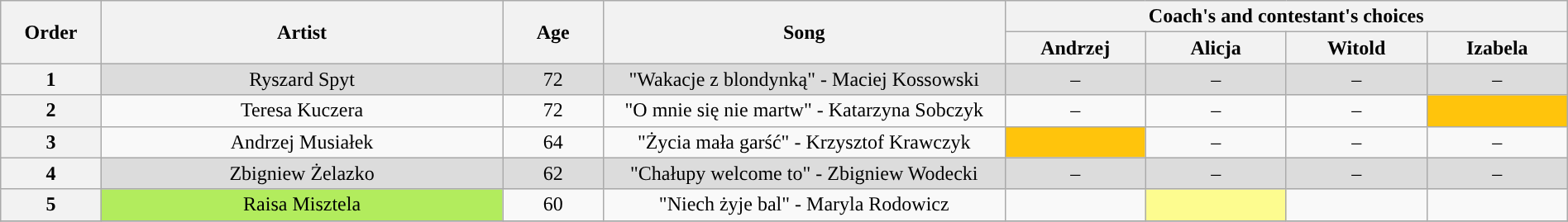<table class="wikitable" style="text-align:center; width:100%;">
<tr>
<th scope="col" rowspan="2" style="width:05%;">Order</th>
<th scope="col" rowspan="2" style="width:20%;">Artist</th>
<th scope="col" rowspan="2" style="width:05%;">Age</th>
<th scope="col" rowspan="2" style="width:20%;">Song</th>
<th scope="col" colspan="4" style="width:32%;">Coach's and contestant's choices</th>
</tr>
<tr>
<th style="width:07%;">Andrzej</th>
<th style="width:07%;">Alicja</th>
<th style="width:07%;">Witold</th>
<th style="width:07%;">Izabela</th>
</tr>
<tr>
<th>1</th>
<td style="background:#dcdcdc;">Ryszard Spyt</td>
<td style="background:#dcdcdc;">72</td>
<td style="background:#dcdcdc;">"Wakacje z blondynką" - Maciej Kossowski</td>
<td style="background:#dcdcdc;">–</td>
<td style="background:#dcdcdc;">–</td>
<td style="background:#dcdcdc;">–</td>
<td style="background:#dcdcdc;">–</td>
</tr>
<tr>
<th>2</th>
<td>Teresa Kuczera</td>
<td>72</td>
<td>"O mnie się nie martw" - Katarzyna Sobczyk</td>
<td>–</td>
<td>–</td>
<td>–</td>
<td style="background:#ffc40c;"><strong></strong></td>
</tr>
<tr>
<th>3</th>
<td>Andrzej Musiałek</td>
<td>64</td>
<td>"Życia mała garść" - Krzysztof Krawczyk</td>
<td style="background:#ffc40c;"><strong></strong></td>
<td>–</td>
<td>–</td>
<td>–</td>
</tr>
<tr>
<th>4</th>
<td style="background:#dcdcdc;">Zbigniew Żelazko</td>
<td style="background:#dcdcdc;">62</td>
<td style="background:#dcdcdc;">"Chałupy welcome to" - Zbigniew Wodecki</td>
<td style="background:#dcdcdc;">–</td>
<td style="background:#dcdcdc;">–</td>
<td style="background:#dcdcdc;">–</td>
<td style="background:#dcdcdc;">–</td>
</tr>
<tr>
<th>5</th>
<td style="background:#B2EC5D;">Raisa Misztela</td>
<td>60</td>
<td>"Niech żyje bal" - Maryla Rodowicz</td>
<td><strong></strong></td>
<td style="background:#fdfc8f;"><strong></strong></td>
<td><strong></strong></td>
<td><strong></strong></td>
</tr>
<tr>
</tr>
</table>
